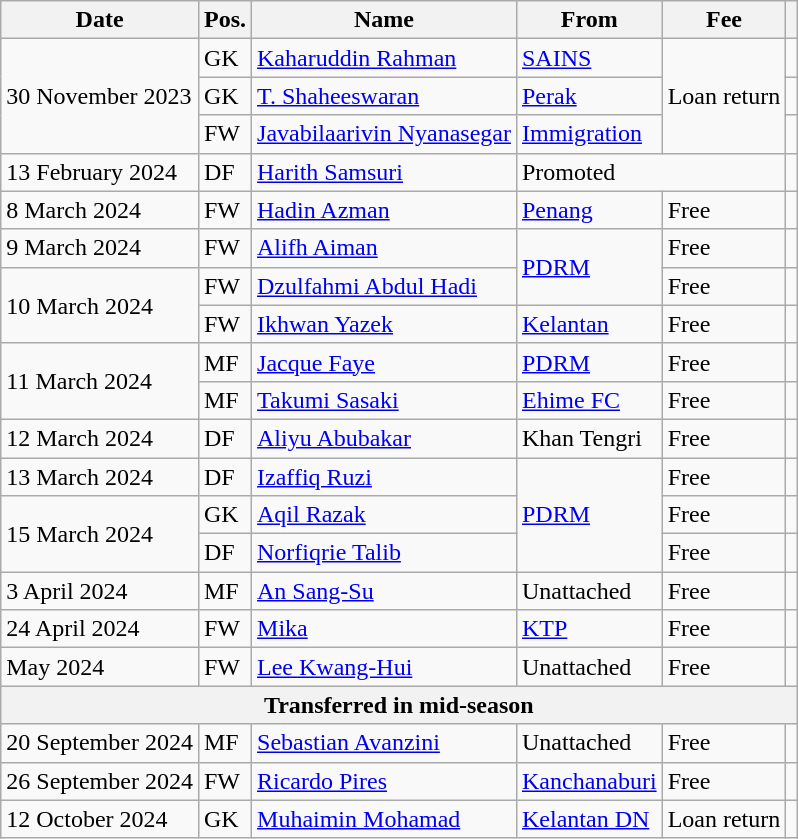<table class="wikitable">
<tr>
<th>Date</th>
<th>Pos.</th>
<th>Name</th>
<th>From</th>
<th>Fee</th>
<th></th>
</tr>
<tr>
<td rowspan="3">30 November 2023</td>
<td>GK</td>
<td> <a href='#'>Kaharuddin Rahman</a></td>
<td> <a href='#'>SAINS</a></td>
<td rowspan="3">Loan return</td>
<td></td>
</tr>
<tr>
<td>GK</td>
<td> <a href='#'>T. Shaheeswaran</a></td>
<td> <a href='#'>Perak</a></td>
<td></td>
</tr>
<tr>
<td>FW</td>
<td> <a href='#'>Javabilaarivin Nyanasegar</a></td>
<td> <a href='#'>Immigration</a></td>
<td></td>
</tr>
<tr>
<td>13 February 2024</td>
<td>DF</td>
<td> <a href='#'>Harith Samsuri</a></td>
<td colspan="2">Promoted</td>
<td></td>
</tr>
<tr>
<td>8 March 2024</td>
<td>FW</td>
<td> <a href='#'>Hadin Azman</a></td>
<td> <a href='#'>Penang</a></td>
<td>Free</td>
<td></td>
</tr>
<tr>
<td>9 March 2024</td>
<td>FW</td>
<td> <a href='#'>Alifh Aiman</a></td>
<td rowspan="2"> <a href='#'>PDRM</a></td>
<td>Free</td>
<td></td>
</tr>
<tr>
<td rowspan="2">10 March 2024</td>
<td>FW</td>
<td> <a href='#'>Dzulfahmi Abdul Hadi</a></td>
<td>Free</td>
<td></td>
</tr>
<tr>
<td>FW</td>
<td> <a href='#'>Ikhwan Yazek</a></td>
<td> <a href='#'>Kelantan</a></td>
<td>Free</td>
<td></td>
</tr>
<tr>
<td rowspan="2">11 March 2024</td>
<td>MF</td>
<td> <a href='#'>Jacque Faye</a></td>
<td> <a href='#'>PDRM</a></td>
<td>Free</td>
<td></td>
</tr>
<tr>
<td>MF</td>
<td> <a href='#'>Takumi Sasaki</a></td>
<td> <a href='#'>Ehime FC</a></td>
<td>Free</td>
<td></td>
</tr>
<tr>
<td>12 March 2024</td>
<td>DF</td>
<td> <a href='#'>Aliyu Abubakar</a></td>
<td> Khan Tengri</td>
<td>Free</td>
<td></td>
</tr>
<tr>
<td>13 March 2024</td>
<td>DF</td>
<td> <a href='#'>Izaffiq Ruzi</a></td>
<td rowspan="3"> <a href='#'>PDRM</a></td>
<td>Free</td>
<td></td>
</tr>
<tr>
<td rowspan="2">15 March 2024</td>
<td>GK</td>
<td><a href='#'>Aqil Razak</a></td>
<td>Free</td>
<td></td>
</tr>
<tr>
<td>DF</td>
<td> <a href='#'>Norfiqrie Talib</a></td>
<td>Free</td>
<td></td>
</tr>
<tr>
<td>3 April 2024</td>
<td>MF</td>
<td> <a href='#'>An Sang-Su</a></td>
<td>Unattached</td>
<td>Free</td>
<td></td>
</tr>
<tr>
<td>24 April 2024</td>
<td>FW</td>
<td> <a href='#'>Mika</a></td>
<td> <a href='#'>KTP</a></td>
<td>Free</td>
<td></td>
</tr>
<tr>
<td>May 2024</td>
<td>FW</td>
<td> <a href='#'>Lee Kwang-Hui</a></td>
<td>Unattached</td>
<td>Free</td>
<td></td>
</tr>
<tr>
<th style="background:Light gray; color:Black;" ; colspan="6" ; align="center"><strong>Transferred in mid-season</strong></th>
</tr>
<tr>
<td>20 September 2024</td>
<td>MF</td>
<td> <a href='#'>Sebastian Avanzini</a></td>
<td>Unattached</td>
<td>Free</td>
<td></td>
</tr>
<tr>
<td>26 September 2024</td>
<td>FW</td>
<td> <a href='#'>Ricardo Pires</a></td>
<td> <a href='#'>Kanchanaburi</a></td>
<td>Free</td>
<td></td>
</tr>
<tr>
<td>12 October 2024</td>
<td>GK</td>
<td> <a href='#'>Muhaimin Mohamad</a></td>
<td> <a href='#'>Kelantan DN</a></td>
<td>Loan return</td>
<td></td>
</tr>
</table>
